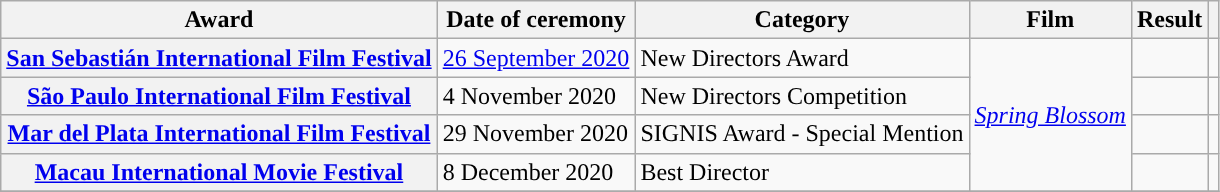<table class="wikitable sortable plainrowheaders">
<tr>
<th scope="col">Award</th>
<th scope="col">Date of ceremony</th>
<th scope="col">Category</th>
<th scope="col">Film</th>
<th scope="col">Result</th>
<th scope="col" class="unsortable"></th>
</tr>
<tr>
<th scope="row"><a href='#'>San Sebastián International Film Festival</a></th>
<td><a href='#'>26 September 2020</a></td>
<td>New Directors Award</td>
<td rowspan="4"><em><a href='#'>Spring Blossom</a></em></td>
<td></td>
<td align="center"></td>
</tr>
<tr>
<th scope="row"><a href='#'>São Paulo International Film Festival</a></th>
<td>4 November 2020</td>
<td>New Directors Competition</td>
<td></td>
<td align="center"></td>
</tr>
<tr>
<th scope="row"><a href='#'>Mar del Plata International Film Festival</a></th>
<td>29 November 2020</td>
<td>SIGNIS Award - Special Mention</td>
<td></td>
<td align="center"></td>
</tr>
<tr>
<th scope="row"><a href='#'>Macau International Movie Festival</a></th>
<td>8 December 2020</td>
<td>Best Director</td>
<td></td>
<td align="center"></td>
</tr>
<tr>
</tr>
</table>
